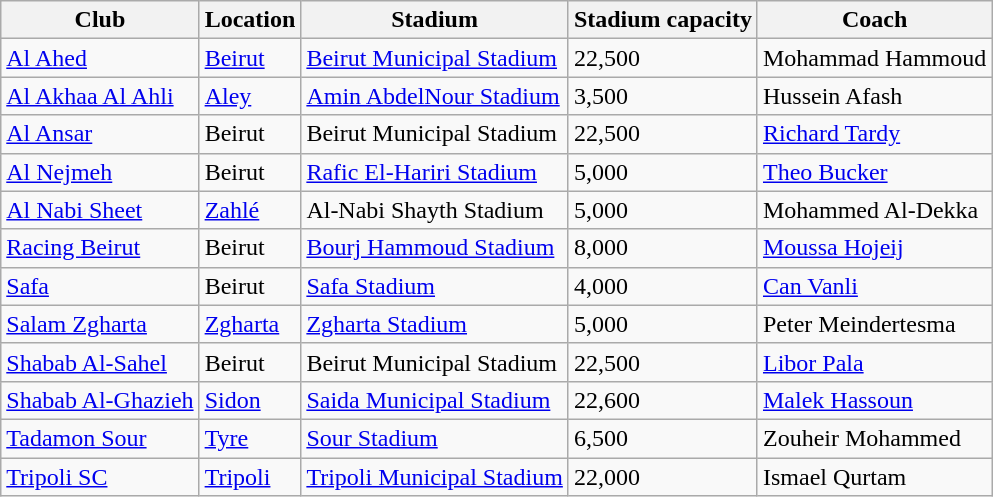<table class="wikitable sortable">
<tr>
<th>Club</th>
<th>Location</th>
<th>Stadium</th>
<th>Stadium capacity</th>
<th>Coach</th>
</tr>
<tr>
<td><a href='#'>Al Ahed</a></td>
<td><a href='#'>Beirut</a></td>
<td><a href='#'>Beirut Municipal Stadium</a></td>
<td>22,500</td>
<td> Mohammad Hammoud</td>
</tr>
<tr>
<td><a href='#'>Al Akhaa Al Ahli</a></td>
<td><a href='#'>Aley</a></td>
<td><a href='#'>Amin AbdelNour Stadium</a></td>
<td>3,500</td>
<td> Hussein Afash</td>
</tr>
<tr>
<td><a href='#'>Al Ansar</a></td>
<td>Beirut</td>
<td>Beirut Municipal Stadium</td>
<td>22,500</td>
<td> <a href='#'>Richard Tardy</a></td>
</tr>
<tr>
<td><a href='#'>Al Nejmeh</a></td>
<td>Beirut</td>
<td><a href='#'>Rafic El-Hariri Stadium</a></td>
<td>5,000</td>
<td> <a href='#'>Theo Bucker</a></td>
</tr>
<tr>
<td><a href='#'>Al Nabi Sheet</a></td>
<td><a href='#'>Zahlé</a></td>
<td>Al-Nabi Shayth Stadium</td>
<td>5,000</td>
<td> Mohammed Al-Dekka</td>
</tr>
<tr>
<td><a href='#'>Racing Beirut</a></td>
<td>Beirut</td>
<td><a href='#'>Bourj Hammoud Stadium</a></td>
<td>8,000</td>
<td> <a href='#'>Moussa Hojeij</a></td>
</tr>
<tr>
<td><a href='#'>Safa</a></td>
<td>Beirut</td>
<td><a href='#'>Safa Stadium</a></td>
<td>4,000</td>
<td> <a href='#'>Can Vanli</a></td>
</tr>
<tr>
<td><a href='#'>Salam Zgharta</a></td>
<td><a href='#'>Zgharta</a></td>
<td><a href='#'>Zgharta Stadium</a></td>
<td>5,000</td>
<td> Peter Meindertesma</td>
</tr>
<tr>
<td><a href='#'>Shabab Al-Sahel</a></td>
<td>Beirut</td>
<td>Beirut Municipal Stadium</td>
<td>22,500</td>
<td> <a href='#'>Libor Pala</a></td>
</tr>
<tr>
<td><a href='#'>Shabab Al-Ghazieh</a></td>
<td><a href='#'>Sidon</a></td>
<td><a href='#'>Saida Municipal Stadium</a></td>
<td>22,600</td>
<td> <a href='#'>Malek Hassoun</a></td>
</tr>
<tr>
<td><a href='#'>Tadamon Sour</a></td>
<td><a href='#'>Tyre</a></td>
<td><a href='#'>Sour Stadium</a></td>
<td>6,500</td>
<td> Zouheir Mohammed</td>
</tr>
<tr>
<td><a href='#'>Tripoli SC</a></td>
<td><a href='#'>Tripoli</a></td>
<td><a href='#'>Tripoli Municipal Stadium</a></td>
<td>22,000</td>
<td> Ismael Qurtam</td>
</tr>
</table>
